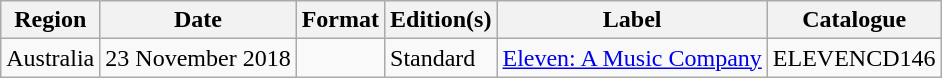<table class="wikitable plainrowheaders">
<tr>
<th scope="col">Region</th>
<th scope="col">Date</th>
<th scope="col">Format</th>
<th scope="col">Edition(s)</th>
<th scope="col">Label</th>
<th scope="col">Catalogue</th>
</tr>
<tr>
<td>Australia</td>
<td>23 November 2018</td>
<td></td>
<td>Standard</td>
<td><a href='#'>Eleven: A Music Company</a></td>
<td>ELEVENCD146</td>
</tr>
</table>
